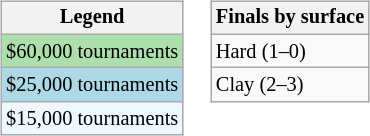<table>
<tr valign=top>
<td><br><table class="wikitable" style=font-size:85%;>
<tr>
<th>Legend</th>
</tr>
<tr style="background:#addfad;">
<td>$60,000 tournaments</td>
</tr>
<tr style="background:lightblue;">
<td>$25,000 tournaments</td>
</tr>
<tr style="background:#f0f8ff;">
<td>$15,000 tournaments</td>
</tr>
</table>
</td>
<td><br><table class="wikitable" style=font-size:85%;>
<tr>
<th>Finals by surface</th>
</tr>
<tr>
<td>Hard (1–0)</td>
</tr>
<tr>
<td>Clay (2–3)</td>
</tr>
</table>
</td>
</tr>
</table>
